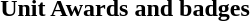<table style="margin:1em auto; text-align:center;">
<tr>
<td><strong>Unit Awards and badges</strong></td>
</tr>
<tr>
<td colspan="7"></td>
</tr>
<tr>
<td colspan="7"></td>
</tr>
<tr>
<td></td>
</tr>
<tr>
</tr>
</table>
